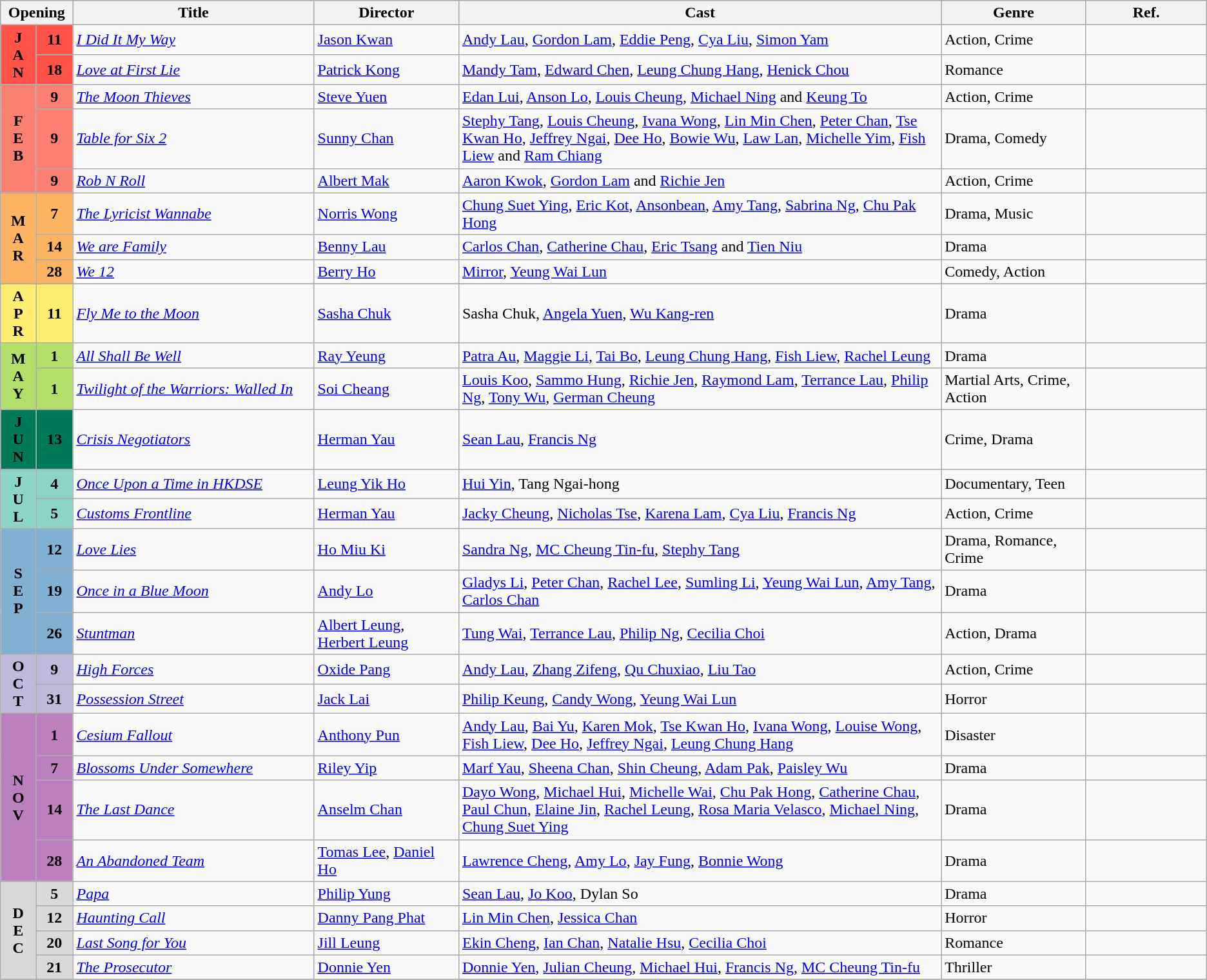<table class="wikitable">
<tr style="background:#b0e0e6; text-align:center;">
<th colspan="2" style="width:6%;">Opening</th>
<th style="width:20%;">Title</th>
<th style="width:12%;">Director</th>
<th style="width:40%;">Cast</th>
<th style="width:12%;">Genre</th>
<th>Ref.</th>
</tr>
<tr>
<th rowspan="2" style="text-align:center; background:#FF5349; text color:#000;">J<br>A<br>N</th>
<td rowspan="1" style="text-align:center; background:#FF5349"><strong>11</strong></td>
<td><em><a href='#'>I Did It My Way</a></em></td>
<td><a href='#'>Jason Kwan</a></td>
<td><a href='#'>Andy Lau</a>, <a href='#'>Gordon Lam</a>, <a href='#'>Eddie Peng</a>, <a href='#'>Cya Liu</a>, <a href='#'>Simon Yam</a></td>
<td>Action, Crime</td>
<td></td>
</tr>
<tr>
<td rowspan="1" style="text-align:center; background:#FF5349"><strong>18</strong></td>
<td><em><a href='#'>Love at First Lie</a></em></td>
<td><a href='#'>Patrick Kong</a></td>
<td><a href='#'>Mandy Tam</a>, <a href='#'>Edward Chen</a>, <a href='#'>Leung Chung Hang</a>, <a href='#'>Henick Chou</a></td>
<td>Romance</td>
<td></td>
</tr>
<tr>
<th rowspan="3" style="text-align:center; background:#fb8072; textcolor:#000;">F<br>E<br>B</th>
<td rowspan="1" style="text-align:center; background:#fb8072"><strong>9</strong></td>
<td><em><a href='#'>The Moon Thieves</a></em></td>
<td><a href='#'>Steve Yuen</a></td>
<td><a href='#'>Edan Lui</a>, <a href='#'>Anson Lo</a>, <a href='#'>Louis Cheung</a>, <a href='#'>Michael Ning</a> and <a href='#'>Keung To</a></td>
<td>Action, Crime</td>
<td></td>
</tr>
<tr>
<td rowspan="1" style="text-align:center; background:#fb8072"><strong>9</strong></td>
<td><em><a href='#'>Table for Six 2</a></em></td>
<td><a href='#'>Sunny Chan</a></td>
<td><a href='#'>Stephy Tang</a>, <a href='#'>Louis Cheung</a>, <a href='#'>Ivana Wong</a>, <a href='#'>Lin Min Chen</a>, <a href='#'>Peter Chan</a>, <a href='#'>Tse Kwan Ho</a>, <a href='#'>Jeffrey Ngai</a>, <a href='#'>Dee Ho</a>, <a href='#'>Bowie Wu</a>, <a href='#'>Law Lan</a>, <a href='#'>Michelle Yim</a>, <a href='#'>Fish Liew</a> and <a href='#'>Ram Chiang</a></td>
<td>Drama, Comedy</td>
<td></td>
</tr>
<tr>
<td rowspan="1" style="text-align:center; background:#fb8072"><strong>9</strong></td>
<td><em><a href='#'>Rob N Roll</a></em></td>
<td><a href='#'>Albert Mak</a></td>
<td><a href='#'>Aaron Kwok</a>, <a href='#'>Gordon Lam</a> and <a href='#'>Richie Jen</a></td>
<td>Action, Crime</td>
<td></td>
</tr>
<tr>
<th rowspan="3" style="text-align:center; background:#fdb462; textcolor:#000;">M<br>A<br>R</th>
<td rowspan="1" style="text-align:center; background:#fdb462"><strong>7</strong></td>
<td><em><a href='#'>The Lyricist Wannabe</a></em></td>
<td><a href='#'>Norris Wong</a></td>
<td><a href='#'>Chung Suet Ying</a>, <a href='#'>Eric Kot</a>, <a href='#'>Ansonbean</a>, <a href='#'>Amy Tang</a>, <a href='#'>Sabrina Ng</a>, <a href='#'>Chu Pak Hong</a></td>
<td>Drama, Music</td>
<td></td>
</tr>
<tr>
<td rowspan="1" style="text-align:center; background:#fdb462"><strong>14</strong></td>
<td><em><a href='#'>We are Family</a></em></td>
<td><a href='#'>Benny Lau</a></td>
<td><a href='#'>Carlos Chan</a>, <a href='#'>Catherine Chau</a>, <a href='#'>Eric Tsang</a> and <a href='#'>Tien Niu</a></td>
<td>Drama</td>
<td></td>
</tr>
<tr>
<td rowspan="1" style="text-align:center; background:#fdb462"><strong>28</strong></td>
<td><em><a href='#'>We 12</a></em></td>
<td><a href='#'>Berry Ho</a></td>
<td><a href='#'>Mirror</a>, <a href='#'>Yeung Wai Lun</a></td>
<td>Comedy, Action</td>
<td></td>
</tr>
<tr>
</tr>
<tr>
<th rowspan="1" style="text-align:center; background:#ffed6f; textcolor:#000;">A<br>P<br>R</th>
<td rowspan="1" style="text-align:center; background:#ffed6f"><strong>11</strong></td>
<td><em><a href='#'>Fly Me to the Moon</a></em></td>
<td><a href='#'>Sasha Chuk</a></td>
<td>Sasha Chuk, <a href='#'>Angela Yuen</a>, <a href='#'>Wu Kang-ren</a></td>
<td>Drama</td>
<td></td>
</tr>
<tr>
<th rowspan="2" style="text-align:center; background:#b3de69; textcolor:#000;">M<br>A<br>Y</th>
<td rowspan="1" style="text-align:center; background:#b3de69"><strong>1</strong></td>
<td><em><a href='#'>All Shall Be Well</a></em></td>
<td><a href='#'>Ray Yeung</a></td>
<td><a href='#'>Patra Au</a>, <a href='#'>Maggie Li</a>, <a href='#'>Tai Bo</a>, <a href='#'>Leung Chung Hang</a>, <a href='#'>Fish Liew</a>, <a href='#'>Rachel Leung</a></td>
<td>Drama</td>
<td></td>
</tr>
<tr>
<td rowspan="1" style="text-align:center; background:#b3de69"><strong>1</strong></td>
<td><em><a href='#'>Twilight of the Warriors: Walled In</a></em></td>
<td><a href='#'>Soi Cheang</a></td>
<td><a href='#'>Louis Koo</a>, <a href='#'>Sammo Hung</a>, <a href='#'>Richie Jen</a>, <a href='#'>Raymond Lam</a>, <a href='#'>Terrance Lau</a>, <a href='#'>Philip Ng</a>, <a href='#'>Tony Wu</a>, <a href='#'>German Cheung</a></td>
<td>Martial Arts, Crime, Action</td>
<td></td>
</tr>
<tr>
<th rowspan="1" style="text-align:center; background:#007958; textcolor:#000;">J<br>U<br>N</th>
<td rowspan="1" style="text-align:center; background:#007958"><strong>13</strong></td>
<td><em><a href='#'>Crisis Negotiators</a></em></td>
<td><a href='#'>Herman Yau</a></td>
<td><a href='#'>Sean Lau</a>, <a href='#'>Francis Ng</a></td>
<td>Crime, Drama</td>
<td></td>
</tr>
<tr>
<th rowspan="2" style="text-align:center; background:#8dd3c7; text color:#000;">J<br>U<br>L</th>
<td rowspan="1" style="text-align:center; background:#8dd3c7"><strong>4</strong></td>
<td><em><a href='#'>Once Upon a Time in HKDSE</a></em></td>
<td><a href='#'>Leung Yik Ho</a></td>
<td><a href='#'>Hui Yin</a>, Tang Ngai-hong</td>
<td>Documentary, Teen</td>
<td></td>
</tr>
<tr>
<td rowspan="1" style="text-align:center; background:#8dd3c7"><strong>5</strong></td>
<td><em><a href='#'>Customs Frontline</a></em></td>
<td><a href='#'>Herman Yau</a></td>
<td><a href='#'>Jacky Cheung</a>, <a href='#'>Nicholas Tse</a>, <a href='#'>Karena Lam</a>, <a href='#'>Cya Liu</a>, <a href='#'>Francis Ng</a></td>
<td>Action, Crime</td>
<td></td>
</tr>
<tr>
<th rowspan="3" style="text-align:center; background:#80b1d3; textcolor:#000;">S<br>E<br>P</th>
<td rowspan="1" style="text-align:center;background:#80b1d3;"><strong>12</strong></td>
<td><em><a href='#'>Love Lies</a></em></td>
<td><a href='#'>Ho Miu Ki</a></td>
<td><a href='#'>Sandra Ng</a>, <a href='#'>MC Cheung Tin-fu</a>, <a href='#'>Stephy Tang</a></td>
<td>Drama, Romance, Crime</td>
<td></td>
</tr>
<tr>
<td rowspan="1" style="text-align:center;background:#80b1d3"><strong>19</strong></td>
<td><em><a href='#'>Once in a Blue Moon</a></em></td>
<td><a href='#'>Andy Lo</a></td>
<td><a href='#'>Gladys Li</a>, <a href='#'>Peter Chan</a>, <a href='#'>Rachel Lee</a>, <a href='#'>Sumling Li</a>, <a href='#'>Yeung Wai Lun</a>, <a href='#'>Amy Tang</a>, <a href='#'>Carlos Chan</a></td>
<td>Drama</td>
<td></td>
</tr>
<tr>
<td rowspan="1" style="text-align:center;background:#80b1d3"><strong>26</strong></td>
<td><em><a href='#'>Stuntman</a></em></td>
<td><a href='#'>Albert Leung</a>, <a href='#'>Herbert Leung</a></td>
<td><a href='#'>Tung Wai</a>, <a href='#'>Terrance Lau</a>, <a href='#'>Philip Ng</a>, <a href='#'>Cecilia Choi</a></td>
<td>Action, Drama</td>
<td></td>
</tr>
<tr>
<th rowspan="2" style="text-align:center; background:#bebada; textcolor:#000;">O<br>C<br>T</th>
<td rowspan="1" style="text-align:center;background:#bebada"><strong>9</strong></td>
<td><em><a href='#'>High Forces</a></em></td>
<td><a href='#'>Oxide Pang</a></td>
<td><a href='#'>Andy Lau</a>, <a href='#'>Zhang Zifeng</a>, <a href='#'>Qu Chuxiao</a>, <a href='#'>Liu Tao</a></td>
<td>Action, Crime</td>
<td></td>
</tr>
<tr>
<td rowspan="1" style="text-align:center;background:#bebada"><strong>31</strong></td>
<td><em><a href='#'>Possession Street</a></em></td>
<td><a href='#'>Jack Lai</a></td>
<td><a href='#'>Philip Keung</a>, <a href='#'>Candy Wong</a>, <a href='#'>Yeung Wai Lun</a></td>
<td>Horror</td>
<td></td>
</tr>
<tr>
<th rowspan="4" style="text-align:center; background:#bc80bd; textcolor:#000;">N<br>O<br>V</th>
<td rowspan="1" style="text-align:center; background:#bc80bd"><strong>1</strong></td>
<td><em><a href='#'>Cesium Fallout</a></em></td>
<td><a href='#'>Anthony Pun</a></td>
<td><a href='#'>Andy Lau</a>, <a href='#'>Bai Yu</a>, <a href='#'>Karen Mok</a>, <a href='#'>Tse Kwan Ho</a>, <a href='#'>Ivana Wong</a>, <a href='#'>Louise Wong</a>, <a href='#'>Fish Liew</a>, <a href='#'>Dee Ho</a>, <a href='#'>Jeffrey Ngai</a>, <a href='#'>Leung Chung Hang</a></td>
<td>Disaster</td>
<td></td>
</tr>
<tr>
<td rowspan="1" style="text-align:center; background:#bc80bd"><strong>7</strong></td>
<td><em><a href='#'>Blossoms Under Somewhere</a></em></td>
<td><a href='#'>Riley Yip</a></td>
<td><a href='#'>Marf Yau</a>, <a href='#'>Sheena Chan</a>, <a href='#'>Shin Cheung</a>, <a href='#'>Adam Pak</a>, <a href='#'>Paisley Wu</a></td>
<td>Drama</td>
<td></td>
</tr>
<tr>
<td rowspan="1" style="text-align:center; background:#bc80bd"><strong>14</strong></td>
<td><em><a href='#'>The Last Dance</a></em></td>
<td><a href='#'>Anselm Chan</a></td>
<td><a href='#'>Dayo Wong</a>, <a href='#'>Michael Hui</a>, <a href='#'>Michelle Wai</a>, <a href='#'>Chu Pak Hong</a>, <a href='#'>Catherine Chau</a>, <a href='#'>Paul Chun</a>, <a href='#'>Elaine Jin</a>, <a href='#'>Rachel Leung</a>, <a href='#'>Rosa Maria Velasco</a>, <a href='#'>Michael Ning</a>, <a href='#'>Chung Suet Ying</a></td>
<td>Drama</td>
<td></td>
</tr>
<tr>
<td rowspan="1" style="text-align:center; background:#bc80bd"><strong>28</strong></td>
<td><em><a href='#'>An Abandoned Team</a></em></td>
<td><a href='#'>Tomas Lee</a>, <a href='#'>Daniel Ho</a></td>
<td><a href='#'>Lawrence Cheng</a>, <a href='#'>Amy Lo</a>, <a href='#'>Jay Fung</a>, <a href='#'>Bonnie Wong</a></td>
<td>Drama</td>
<td></td>
</tr>
<tr>
<th rowspan="4" style="text-align:center; background:#d9d9d9; textcolor:#000;">D<br>E<br>C</th>
<td rowspan="1" style="text-align:center; background:#d9d9d9"><strong>5</strong></td>
<td><em><a href='#'>Papa</a></em></td>
<td><a href='#'>Philip Yung</a></td>
<td><a href='#'>Sean Lau</a>, <a href='#'>Jo Koo</a>, Dylan So</td>
<td>Drama</td>
<td></td>
</tr>
<tr>
<td rowspan="1" style="text-align:center; background:#d9d9d9"><strong>12</strong></td>
<td><em><a href='#'>Haunting Call</a></em></td>
<td><a href='#'>Danny Pang Phat</a></td>
<td><a href='#'>Lin Min Chen</a>, <a href='#'>Jessica Chan</a></td>
<td>Horror</td>
<td></td>
</tr>
<tr>
<td rowspan="1" style="text-align:center; background:#d9d9d9"><strong>20</strong></td>
<td><em><a href='#'>Last Song for You</a></em></td>
<td><a href='#'>Jill Leung</a></td>
<td><a href='#'>Ekin Cheng</a>, <a href='#'>Ian Chan</a>, <a href='#'>Natalie Hsu</a>, <a href='#'>Cecilia Choi</a></td>
<td>Romance</td>
<td></td>
</tr>
<tr>
<td rowspan="1" style="text-align:center; background:#d9d9d9"><strong>21</strong></td>
<td><em><a href='#'>The Prosecutor</a></em></td>
<td><a href='#'>Donnie Yen</a></td>
<td><a href='#'>Donnie Yen</a>, <a href='#'>Julian Cheung</a>, <a href='#'>Michael Hui</a>, <a href='#'>Francis Ng</a>, <a href='#'>MC Cheung Tin-fu</a></td>
<td>Thriller</td>
<td></td>
</tr>
<tr>
</tr>
</table>
